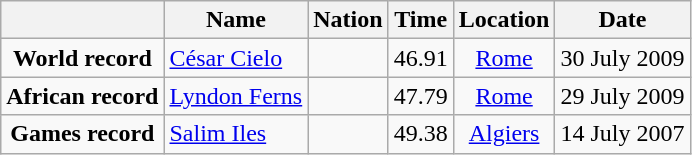<table class=wikitable style=text-align:center>
<tr>
<th></th>
<th>Name</th>
<th>Nation</th>
<th>Time</th>
<th>Location</th>
<th>Date</th>
</tr>
<tr>
<td><strong>World record</strong></td>
<td align=left><a href='#'>César Cielo</a></td>
<td align=left></td>
<td align=left>46.91</td>
<td><a href='#'>Rome</a></td>
<td>30 July 2009</td>
</tr>
<tr>
<td><strong>African record</strong></td>
<td align=left><a href='#'>Lyndon Ferns</a></td>
<td align=left></td>
<td align=left>47.79</td>
<td><a href='#'>Rome</a></td>
<td>29 July 2009</td>
</tr>
<tr>
<td><strong>Games record</strong></td>
<td align=left><a href='#'>Salim Iles</a></td>
<td align=left></td>
<td align=left>49.38</td>
<td><a href='#'>Algiers</a></td>
<td>14 July 2007</td>
</tr>
</table>
